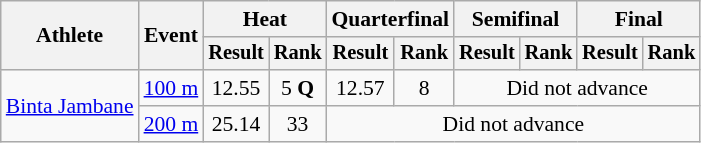<table class="wikitable" style="font-size:90%">
<tr>
<th rowspan="2">Athlete</th>
<th rowspan="2">Event</th>
<th colspan="2">Heat</th>
<th colspan="2">Quarterfinal</th>
<th colspan="2">Semifinal</th>
<th colspan="2">Final</th>
</tr>
<tr style="font-size:95%">
<th>Result</th>
<th>Rank</th>
<th>Result</th>
<th>Rank</th>
<th>Result</th>
<th>Rank</th>
<th>Result</th>
<th>Rank</th>
</tr>
<tr align=center>
<td align=left rowspan=2><a href='#'>Binta Jambane</a></td>
<td align=left><a href='#'>100 m</a></td>
<td>12.55</td>
<td>5 <strong>Q</strong></td>
<td>12.57</td>
<td>8</td>
<td colspan=4>Did not advance</td>
</tr>
<tr align=center>
<td align=left><a href='#'>200 m</a></td>
<td>25.14</td>
<td>33</td>
<td colspan=6>Did not advance</td>
</tr>
</table>
